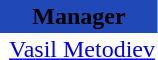<table class="toccolours" border="0" cellpadding="2" cellspacing="0" align="left" style="margin:0.5em;">
<tr>
<th colspan="2" align="center" bgcolor="#2049B7"><span>Manager</span></th>
</tr>
<tr>
<td></td>
<td> <a href='#'>Vasil Metodiev</a></td>
</tr>
</table>
